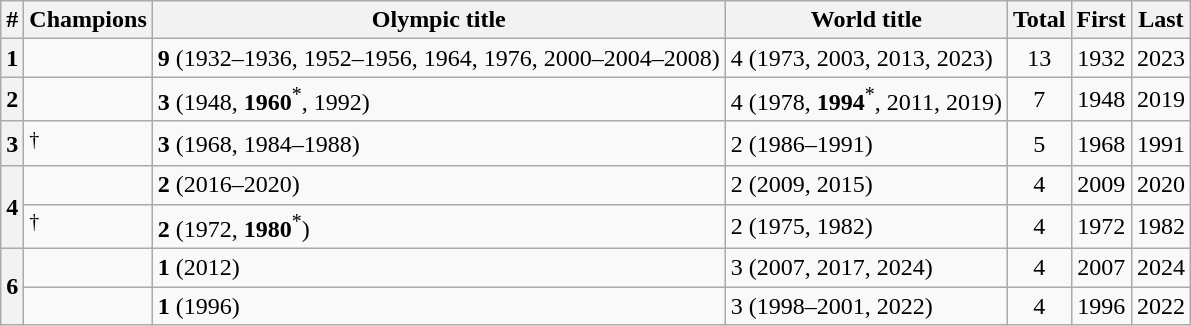<table class="wikitable sortable sticky-header" style="text-align: center; margin-left: 1em;">
<tr>
<th scope="col">#</th>
<th scope="col">Champions</th>
<th scope="col">Olympic title</th>
<th scope="col">World title</th>
<th scope="col">Total</th>
<th scope="col">First</th>
<th scope="col">Last</th>
</tr>
<tr>
<th scope="row">1</th>
<td style="text-align: left;"></td>
<td style="text-align: left;" data-sort-value="9, 2008"><strong>9</strong> (1932–1936, 1952–1956, 1964, 1976, 2000–2004–2008)</td>
<td style="text-align: left;" data-sort-value="4, 2023">4 (1973, 2003, 2013, 2023)</td>
<td>13</td>
<td>1932</td>
<td>2023</td>
</tr>
<tr>
<th scope="row">2</th>
<td style="text-align: left;"></td>
<td style="text-align: left;" data-sort-value="3, 1992"><strong>3</strong> (1948, <strong>1960</strong><sup>*</sup>, 1992)</td>
<td style="text-align: left;" data-sort-value="4, 2019">4 (1978, <strong>1994</strong><sup>*</sup>, 2011, 2019)</td>
<td>7</td>
<td>1948</td>
<td>2019</td>
</tr>
<tr>
<th scope="row">3</th>
<td style="text-align: left;"><em></em><sup>†</sup></td>
<td style="text-align: left;" data-sort-value="3, 1988"><strong>3</strong> (1968, 1984–1988)</td>
<td style="text-align: left;" data-sort-value="2, 1991">2 (1986–1991)</td>
<td>5</td>
<td>1968</td>
<td>1991</td>
</tr>
<tr>
<th scope="rowgroup" rowspan="2">4</th>
<td style="text-align: left;"></td>
<td style="text-align: left;" data-sort-value="2, 2020"><strong>2</strong> (2016–2020)</td>
<td style="text-align: left;" data-sort-value="2, 2015">2 (2009, 2015)</td>
<td>4</td>
<td>2009</td>
<td>2020</td>
</tr>
<tr>
<td style="text-align: left;"><em></em><sup>†</sup></td>
<td style="text-align: left;" data-sort-value="2, 1980"><strong>2</strong> (1972, <strong>1980</strong><sup>*</sup>)</td>
<td style="text-align: left;" data-sort-value="2, 1982">2 (1975, 1982)</td>
<td>4</td>
<td>1972</td>
<td>1982</td>
</tr>
<tr>
<th scope="rowgroup" rowspan="2">6</th>
<td style="text-align: left;"></td>
<td style="text-align: left;" data-sort-value="1, 2012"><strong>1</strong> (2012)</td>
<td style="text-align: left;" data-sort-value="3, 2024">3 (2007, 2017, 2024)</td>
<td>4</td>
<td>2007</td>
<td>2024</td>
</tr>
<tr>
<td style="text-align: left;"></td>
<td style="text-align: left;" data-sort-value="1, 1996"><strong>1</strong> (1996)</td>
<td style="text-align: left;" data-sort-value="3, 2022">3 (1998–2001, 2022)</td>
<td>4</td>
<td>1996</td>
<td>2022</td>
</tr>
</table>
